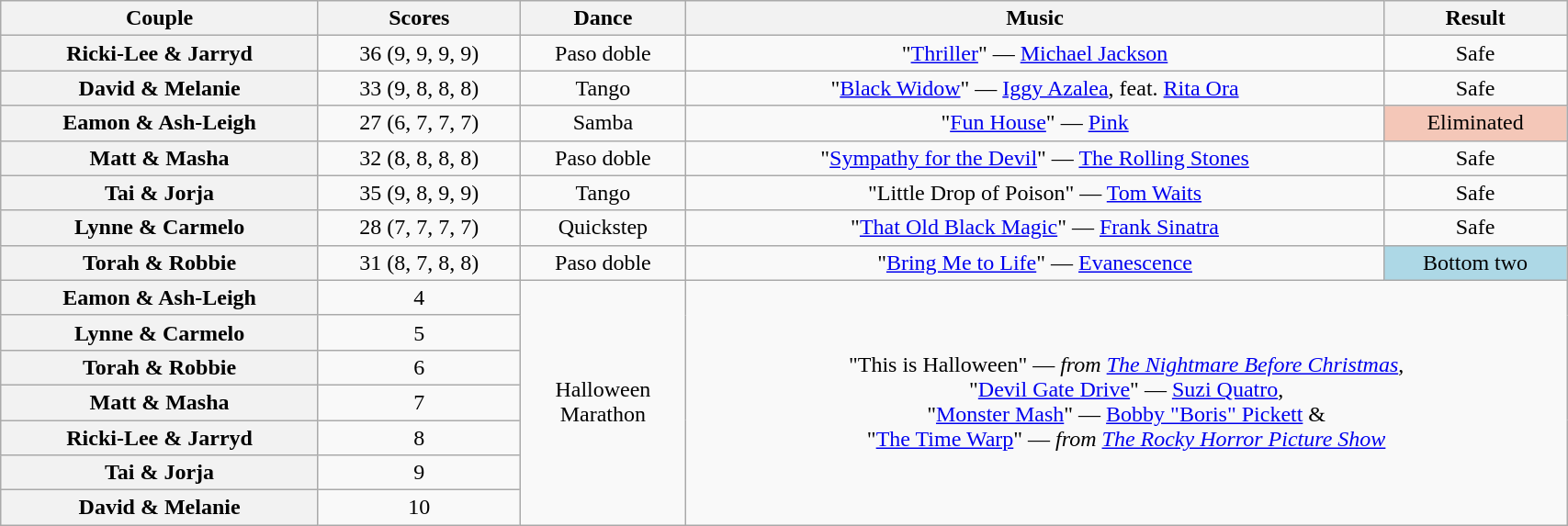<table class="wikitable sortable" style="text-align:center; width: 90%">
<tr>
<th scope="col">Couple</th>
<th scope="col">Scores</th>
<th scope="col" class="unsortable">Dance</th>
<th scope="col" class="unsortable">Music</th>
<th scope="col" class="unsortable">Result</th>
</tr>
<tr>
<th scope="row">Ricki-Lee & Jarryd</th>
<td>36 (9, 9, 9, 9)</td>
<td>Paso doble</td>
<td>"<a href='#'>Thriller</a>" — <a href='#'>Michael Jackson</a></td>
<td>Safe</td>
</tr>
<tr>
<th scope="row">David & Melanie</th>
<td>33 (9, 8, 8, 8)</td>
<td>Tango</td>
<td>"<a href='#'>Black Widow</a>" — <a href='#'>Iggy Azalea</a>, feat. <a href='#'>Rita Ora</a></td>
<td>Safe</td>
</tr>
<tr>
<th scope="row">Eamon & Ash-Leigh</th>
<td>27 (6, 7, 7, 7)</td>
<td>Samba</td>
<td>"<a href='#'>Fun House</a>" — <a href='#'>Pink</a></td>
<td bgcolor="f4c7b8">Eliminated</td>
</tr>
<tr>
<th scope="row">Matt & Masha</th>
<td>32 (8, 8, 8, 8)</td>
<td>Paso doble</td>
<td>"<a href='#'>Sympathy for the Devil</a>" — <a href='#'>The Rolling Stones</a></td>
<td>Safe</td>
</tr>
<tr>
<th scope="row">Tai & Jorja</th>
<td>35 (9, 8, 9, 9)</td>
<td>Tango</td>
<td>"Little Drop of Poison" — <a href='#'>Tom Waits</a></td>
<td>Safe</td>
</tr>
<tr>
<th scope="row">Lynne & Carmelo</th>
<td>28 (7, 7, 7, 7)</td>
<td>Quickstep</td>
<td>"<a href='#'>That Old Black Magic</a>" — <a href='#'>Frank Sinatra</a></td>
<td>Safe</td>
</tr>
<tr>
<th scope="row">Torah & Robbie</th>
<td>31 (8, 7, 8, 8)</td>
<td>Paso doble</td>
<td>"<a href='#'>Bring Me to Life</a>" — <a href='#'>Evanescence</a></td>
<td bgcolor="lightblue">Bottom two</td>
</tr>
<tr>
<th scope="row">Eamon & Ash-Leigh</th>
<td>4</td>
<td rowspan="7">Halloween<br>Marathon</td>
<td colspan="2" rowspan="7">"This is Halloween" — <em>from <a href='#'>The Nightmare Before Christmas</a></em>,<br>"<a href='#'>Devil Gate Drive</a>" — <a href='#'>Suzi Quatro</a>,<br>"<a href='#'>Monster Mash</a>" — <a href='#'>Bobby "Boris" Pickett</a> &<br>"<a href='#'>The Time Warp</a>" — <em>from <a href='#'>The Rocky Horror Picture Show</a></em></td>
</tr>
<tr>
<th scope="row">Lynne & Carmelo</th>
<td>5</td>
</tr>
<tr>
<th scope="row">Torah & Robbie</th>
<td>6</td>
</tr>
<tr>
<th scope="row">Matt & Masha</th>
<td>7</td>
</tr>
<tr>
<th scope="row">Ricki-Lee & Jarryd</th>
<td>8</td>
</tr>
<tr>
<th scope="row">Tai & Jorja</th>
<td>9</td>
</tr>
<tr>
<th scope="row">David & Melanie</th>
<td>10</td>
</tr>
</table>
